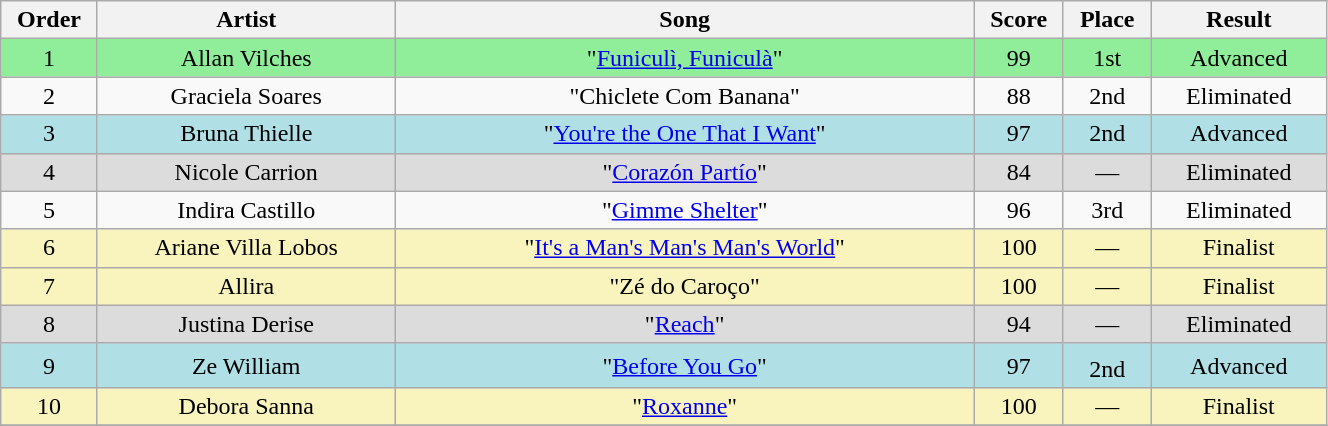<table class="wikitable" style="text-align:center; width:70%;">
<tr>
<th scope="col" width="05%">Order</th>
<th scope="col" width="17%">Artist</th>
<th scope="col" width="33%">Song</th>
<th scope="col" width="05%">Score</th>
<th scope="col" width="05%">Place</th>
<th scope="col" width="10%">Result</th>
</tr>
<tr bgcolor=90EE9B>
<td>1</td>
<td>Allan Vilches</td>
<td>"<a href='#'>Funiculì, Funiculà</a>"</td>
<td>99</td>
<td>1st</td>
<td>Advanced</td>
</tr>
<tr>
<td>2</td>
<td>Graciela Soares</td>
<td>"Chiclete Com Banana"</td>
<td>88</td>
<td>2nd</td>
<td>Eliminated</td>
</tr>
<tr bgcolor=B0E0E6>
<td>3</td>
<td>Bruna Thielle</td>
<td>"<a href='#'>You're the One That I Want</a>"</td>
<td>97</td>
<td>2nd</td>
<td>Advanced</td>
</tr>
<tr bgcolor=DCDCDC>
<td>4</td>
<td>Nicole Carrion</td>
<td>"<a href='#'>Corazón Partío</a>"</td>
<td>84</td>
<td>—</td>
<td>Eliminated</td>
</tr>
<tr>
<td>5</td>
<td>Indira Castillo</td>
<td>"<a href='#'>Gimme Shelter</a>"</td>
<td>96</td>
<td>3rd</td>
<td>Eliminated</td>
</tr>
<tr bgcolor=F9F3BD>
<td>6</td>
<td>Ariane Villa Lobos</td>
<td>"<a href='#'>It's a Man's Man's Man's World</a>"</td>
<td>100</td>
<td>—</td>
<td>Finalist</td>
</tr>
<tr bgcolor=F9F3BD>
<td>7</td>
<td>Allira</td>
<td>"Zé do Caroço"</td>
<td>100</td>
<td>—</td>
<td>Finalist</td>
</tr>
<tr bgcolor=DCDCDC>
<td>8</td>
<td>Justina Derise</td>
<td>"<a href='#'>Reach</a>"</td>
<td>94</td>
<td>—</td>
<td>Eliminated</td>
</tr>
<tr bgcolor=B0E0E6>
<td>9</td>
<td>Ze William</td>
<td>"<a href='#'>Before You Go</a>"</td>
<td>97</td>
<td>2nd<sup></sup></td>
<td>Advanced</td>
</tr>
<tr bgcolor=F9F3BD>
<td>10</td>
<td>Debora Sanna</td>
<td>"<a href='#'>Roxanne</a>"</td>
<td>100</td>
<td>—</td>
<td>Finalist</td>
</tr>
<tr>
</tr>
</table>
